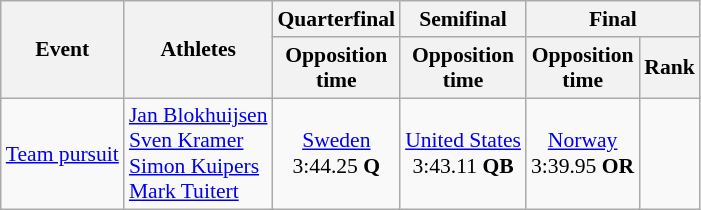<table class="wikitable" border="1" style="font-size:90%">
<tr>
<th rowspan=2>Event</th>
<th rowspan=2>Athletes</th>
<th>Quarterfinal</th>
<th>Semifinal</th>
<th colspan=2>Final</th>
</tr>
<tr>
<th>Opposition <br> time</th>
<th>Opposition <br> time</th>
<th>Opposition <br> time</th>
<th>Rank</th>
</tr>
<tr>
<td rowspan=1><a href='#'>Team pursuit</a></td>
<td><a href='#'>Jan Blokhuijsen</a><br><a href='#'>Sven Kramer</a><br><a href='#'>Simon Kuipers</a><br><a href='#'>Mark Tuitert</a></td>
<td align=center> <a href='#'>Sweden</a><br>3:44.25 <strong>Q</strong></td>
<td align=center><a href='#'>United States</a><br>3:43.11 <strong>QB</strong></td>
<td align=center> <a href='#'>Norway</a><br>3:39.95 <strong>OR</strong></td>
<td align=center></td>
</tr>
</table>
